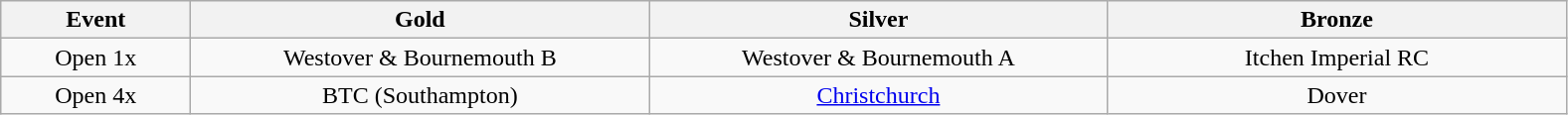<table class="wikitable" style="text-align:center">
<tr>
<th width=120>Event</th>
<th width=300>Gold</th>
<th width=300>Silver</th>
<th width=300>Bronze</th>
</tr>
<tr>
<td>Open 1x</td>
<td>Westover & Bournemouth B</td>
<td>Westover & Bournemouth A</td>
<td>Itchen Imperial RC</td>
</tr>
<tr>
<td>Open 4x</td>
<td>BTC (Southampton)</td>
<td><a href='#'>Christchurch</a></td>
<td>Dover</td>
</tr>
</table>
